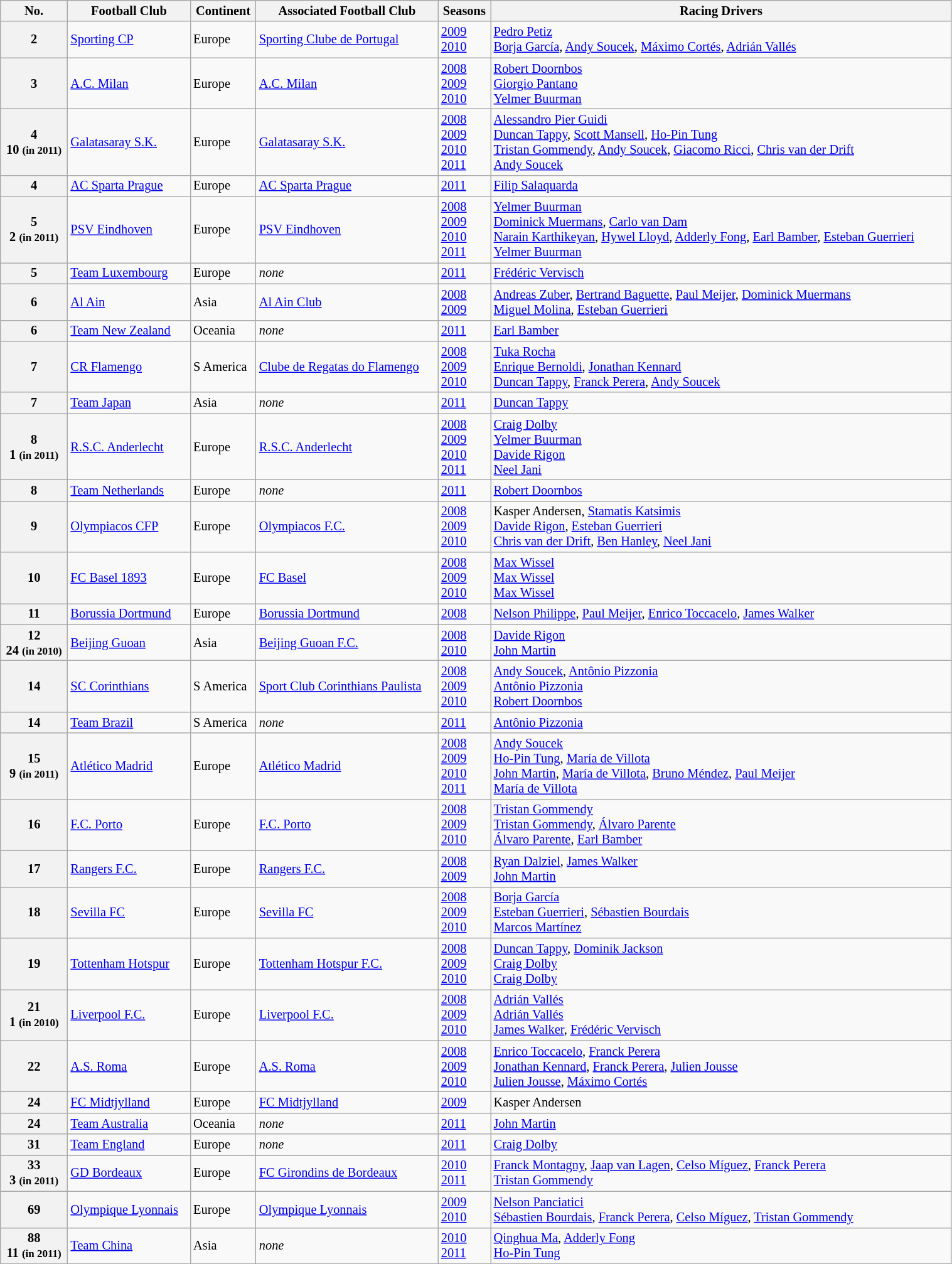<table class="wikitable sortable" style="font-size: 85%" width="80%">
<tr>
<th>No.<br></th>
<th>Football Club<br></th>
<th>Continent<br></th>
<th>Associated Football Club<br></th>
<th>Seasons<br></th>
<th>Racing Drivers<br></th>
</tr>
<tr>
<th>2</th>
<td> <a href='#'>Sporting CP</a></td>
<td>Europe</td>
<td><a href='#'>Sporting Clube de Portugal</a></td>
<td><a href='#'>2009</a><br><a href='#'>2010</a></td>
<td><a href='#'>Pedro Petiz</a><br><a href='#'>Borja García</a>, <a href='#'>Andy Soucek</a>, <a href='#'>Máximo Cortés</a>, <a href='#'>Adrián Vallés</a></td>
</tr>
<tr>
<th>3</th>
<td> <a href='#'>A.C. Milan</a></td>
<td>Europe</td>
<td><a href='#'>A.C. Milan</a></td>
<td><a href='#'>2008</a><br><a href='#'>2009</a><br><a href='#'>2010</a></td>
<td><a href='#'>Robert Doornbos</a><br><a href='#'>Giorgio Pantano</a><br><a href='#'>Yelmer Buurman</a></td>
</tr>
<tr>
<th>4<br>10 <small>(in 2011)</small></th>
<td> <a href='#'>Galatasaray S.K.</a></td>
<td>Europe</td>
<td><a href='#'>Galatasaray S.K.</a></td>
<td><a href='#'>2008</a><br><a href='#'>2009</a><br><a href='#'>2010</a><br><a href='#'>2011</a></td>
<td><a href='#'>Alessandro Pier Guidi</a><br><a href='#'>Duncan Tappy</a>, <a href='#'>Scott Mansell</a>, <a href='#'>Ho-Pin Tung</a><br><a href='#'>Tristan Gommendy</a>, <a href='#'>Andy Soucek</a>, <a href='#'>Giacomo Ricci</a>, <a href='#'>Chris van der Drift</a><br><a href='#'>Andy Soucek</a></td>
</tr>
<tr>
<th>4</th>
<td> <a href='#'>AC Sparta Prague</a></td>
<td>Europe</td>
<td><a href='#'>AC Sparta Prague</a></td>
<td><a href='#'>2011</a></td>
<td><a href='#'>Filip Salaquarda</a></td>
</tr>
<tr>
<th>5<br>2 <small>(in 2011)</small></th>
<td> <a href='#'>PSV Eindhoven</a></td>
<td>Europe</td>
<td><a href='#'>PSV Eindhoven</a></td>
<td><a href='#'>2008</a><br><a href='#'>2009</a><br><a href='#'>2010</a><br><a href='#'>2011</a></td>
<td><a href='#'>Yelmer Buurman</a><br><a href='#'>Dominick Muermans</a>, <a href='#'>Carlo van Dam</a><br><a href='#'>Narain Karthikeyan</a>, <a href='#'>Hywel Lloyd</a>, <a href='#'>Adderly Fong</a>, <a href='#'>Earl Bamber</a>, <a href='#'>Esteban Guerrieri</a><br><a href='#'>Yelmer Buurman</a></td>
</tr>
<tr>
<th>5</th>
<td> <a href='#'>Team Luxembourg</a></td>
<td>Europe</td>
<td><em>none</em></td>
<td><a href='#'>2011</a></td>
<td><a href='#'>Frédéric Vervisch</a></td>
</tr>
<tr>
<th>6</th>
<td> <a href='#'>Al Ain</a></td>
<td>Asia</td>
<td><a href='#'>Al Ain Club</a></td>
<td><a href='#'>2008</a><br><a href='#'>2009</a></td>
<td><a href='#'>Andreas Zuber</a>, <a href='#'>Bertrand Baguette</a>, <a href='#'>Paul Meijer</a>, <a href='#'>Dominick Muermans</a><br><a href='#'>Miguel Molina</a>, <a href='#'>Esteban Guerrieri</a></td>
</tr>
<tr>
<th>6</th>
<td> <a href='#'>Team New Zealand</a></td>
<td>Oceania</td>
<td><em>none</em></td>
<td><a href='#'>2011</a></td>
<td><a href='#'>Earl Bamber</a></td>
</tr>
<tr>
<th>7</th>
<td> <a href='#'>CR Flamengo</a></td>
<td>S America</td>
<td><a href='#'>Clube de Regatas do Flamengo</a></td>
<td><a href='#'>2008</a><br><a href='#'>2009</a><br><a href='#'>2010</a></td>
<td><a href='#'>Tuka Rocha</a><br><a href='#'>Enrique Bernoldi</a>, <a href='#'>Jonathan Kennard</a><br><a href='#'>Duncan Tappy</a>, <a href='#'>Franck Perera</a>, <a href='#'>Andy Soucek</a></td>
</tr>
<tr>
<th>7</th>
<td> <a href='#'>Team Japan</a></td>
<td>Asia</td>
<td><em>none</em></td>
<td><a href='#'>2011</a></td>
<td><a href='#'>Duncan Tappy</a></td>
</tr>
<tr>
<th>8<br>1 <small>(in 2011)</small></th>
<td> <a href='#'>R.S.C. Anderlecht</a></td>
<td>Europe</td>
<td><a href='#'>R.S.C. Anderlecht</a></td>
<td><a href='#'>2008</a><br><a href='#'>2009</a><br><a href='#'>2010</a><br><a href='#'>2011</a></td>
<td><a href='#'>Craig Dolby</a><br><a href='#'>Yelmer Buurman</a><br><a href='#'>Davide Rigon</a><br><a href='#'>Neel Jani</a></td>
</tr>
<tr>
<th>8</th>
<td> <a href='#'>Team Netherlands</a></td>
<td>Europe</td>
<td><em>none</em></td>
<td><a href='#'>2011</a></td>
<td><a href='#'>Robert Doornbos</a></td>
</tr>
<tr>
<th>9</th>
<td> <a href='#'>Olympiacos CFP</a></td>
<td>Europe</td>
<td><a href='#'>Olympiacos F.C.</a></td>
<td><a href='#'>2008</a><br><a href='#'>2009</a><br><a href='#'>2010</a></td>
<td>Kasper Andersen, <a href='#'>Stamatis Katsimis</a><br><a href='#'>Davide Rigon</a>, <a href='#'>Esteban Guerrieri</a><br><a href='#'>Chris van der Drift</a>, <a href='#'>Ben Hanley</a>, <a href='#'>Neel Jani</a></td>
</tr>
<tr>
<th>10</th>
<td> <a href='#'>FC Basel 1893</a></td>
<td>Europe</td>
<td><a href='#'>FC Basel</a></td>
<td><a href='#'>2008</a><br><a href='#'>2009</a><br><a href='#'>2010</a></td>
<td><a href='#'>Max Wissel</a><br><a href='#'>Max Wissel</a><br><a href='#'>Max Wissel</a></td>
</tr>
<tr>
<th>11</th>
<td> <a href='#'>Borussia Dortmund</a></td>
<td>Europe</td>
<td><a href='#'>Borussia Dortmund</a></td>
<td><a href='#'>2008</a></td>
<td><a href='#'>Nelson Philippe</a>, <a href='#'>Paul Meijer</a>, <a href='#'>Enrico Toccacelo</a>, <a href='#'>James Walker</a></td>
</tr>
<tr>
<th>12<br>24 <small>(in 2010)</small></th>
<td> <a href='#'>Beijing Guoan</a></td>
<td>Asia</td>
<td><a href='#'>Beijing Guoan F.C.</a></td>
<td><a href='#'>2008</a><br><a href='#'>2010</a></td>
<td><a href='#'>Davide Rigon</a><br><a href='#'>John Martin</a></td>
</tr>
<tr>
<th>14</th>
<td> <a href='#'>SC Corinthians</a></td>
<td>S America</td>
<td><a href='#'>Sport Club Corinthians Paulista</a></td>
<td><a href='#'>2008</a><br><a href='#'>2009</a><br><a href='#'>2010</a></td>
<td><a href='#'>Andy Soucek</a>, <a href='#'>Antônio Pizzonia</a><br><a href='#'>Antônio Pizzonia</a><br><a href='#'>Robert Doornbos</a></td>
</tr>
<tr>
<th>14</th>
<td> <a href='#'>Team Brazil</a></td>
<td>S America</td>
<td><em>none</em></td>
<td><a href='#'>2011</a></td>
<td><a href='#'>Antônio Pizzonia</a></td>
</tr>
<tr>
<th>15<br>9 <small>(in 2011)</small></th>
<td> <a href='#'>Atlético Madrid</a></td>
<td>Europe</td>
<td><a href='#'>Atlético Madrid</a></td>
<td><a href='#'>2008</a><br><a href='#'>2009</a><br><a href='#'>2010</a><br><a href='#'>2011</a></td>
<td><a href='#'>Andy Soucek</a><br><a href='#'>Ho-Pin Tung</a>, <a href='#'>María de Villota</a><br><a href='#'>John Martin</a>, <a href='#'>María de Villota</a>, <a href='#'>Bruno Méndez</a>, <a href='#'>Paul Meijer</a><br><a href='#'>María de Villota</a></td>
</tr>
<tr>
<th>16</th>
<td> <a href='#'>F.C. Porto</a></td>
<td>Europe</td>
<td><a href='#'>F.C. Porto</a></td>
<td><a href='#'>2008</a><br><a href='#'>2009</a><br><a href='#'>2010</a></td>
<td><a href='#'>Tristan Gommendy</a><br><a href='#'>Tristan Gommendy</a>, <a href='#'>Álvaro Parente</a><br><a href='#'>Álvaro Parente</a>, <a href='#'>Earl Bamber</a></td>
</tr>
<tr>
<th>17</th>
<td> <a href='#'>Rangers F.C.</a></td>
<td>Europe</td>
<td><a href='#'>Rangers F.C.</a></td>
<td><a href='#'>2008</a><br><a href='#'>2009</a></td>
<td><a href='#'>Ryan Dalziel</a>, <a href='#'>James Walker</a><br><a href='#'>John Martin</a></td>
</tr>
<tr>
<th>18</th>
<td> <a href='#'>Sevilla FC</a></td>
<td>Europe</td>
<td><a href='#'>Sevilla FC</a></td>
<td><a href='#'>2008</a><br><a href='#'>2009</a><br><a href='#'>2010</a></td>
<td><a href='#'>Borja García</a><br><a href='#'>Esteban Guerrieri</a>, <a href='#'>Sébastien Bourdais</a><br><a href='#'>Marcos Martínez</a></td>
</tr>
<tr>
<th>19</th>
<td> <a href='#'>Tottenham Hotspur</a></td>
<td>Europe</td>
<td><a href='#'>Tottenham Hotspur F.C.</a></td>
<td><a href='#'>2008</a><br><a href='#'>2009</a><br><a href='#'>2010</a></td>
<td><a href='#'>Duncan Tappy</a>, <a href='#'>Dominik Jackson</a><br><a href='#'>Craig Dolby</a><br><a href='#'>Craig Dolby</a></td>
</tr>
<tr>
<th>21<br>1 <small>(in 2010)</small></th>
<td> <a href='#'>Liverpool F.C.</a></td>
<td>Europe</td>
<td><a href='#'>Liverpool F.C.</a></td>
<td><a href='#'>2008</a><br><a href='#'>2009</a><br><a href='#'>2010</a></td>
<td><a href='#'>Adrián Vallés</a><br><a href='#'>Adrián Vallés</a><br><a href='#'>James Walker</a>, <a href='#'>Frédéric Vervisch</a></td>
</tr>
<tr>
<th>22</th>
<td> <a href='#'>A.S. Roma</a></td>
<td>Europe</td>
<td><a href='#'>A.S. Roma</a></td>
<td><a href='#'>2008</a><br><a href='#'>2009</a><br><a href='#'>2010</a></td>
<td><a href='#'>Enrico Toccacelo</a>, <a href='#'>Franck Perera</a><br><a href='#'>Jonathan Kennard</a>, <a href='#'>Franck Perera</a>, <a href='#'>Julien Jousse</a><br><a href='#'>Julien Jousse</a>, <a href='#'>Máximo Cortés</a></td>
</tr>
<tr>
<th>24</th>
<td> <a href='#'>FC Midtjylland</a></td>
<td>Europe</td>
<td><a href='#'>FC Midtjylland</a></td>
<td><a href='#'>2009</a></td>
<td>Kasper Andersen</td>
</tr>
<tr>
<th>24</th>
<td> <a href='#'>Team Australia</a></td>
<td>Oceania</td>
<td><em>none</em></td>
<td><a href='#'>2011</a></td>
<td><a href='#'>John Martin</a></td>
</tr>
<tr>
<th>31</th>
<td> <a href='#'>Team England</a></td>
<td>Europe</td>
<td><em>none</em></td>
<td><a href='#'>2011</a></td>
<td><a href='#'>Craig Dolby</a></td>
</tr>
<tr>
<th>33<br>3 <small>(in 2011)</small></th>
<td> <a href='#'>GD Bordeaux</a></td>
<td>Europe</td>
<td><a href='#'>FC Girondins de Bordeaux</a></td>
<td><a href='#'>2010</a><br><a href='#'>2011</a></td>
<td><a href='#'>Franck Montagny</a>, <a href='#'>Jaap van Lagen</a>, <a href='#'>Celso Míguez</a>, <a href='#'>Franck Perera</a><br><a href='#'>Tristan Gommendy</a></td>
</tr>
<tr>
<th>69</th>
<td> <a href='#'>Olympique Lyonnais</a></td>
<td>Europe</td>
<td><a href='#'>Olympique Lyonnais</a></td>
<td><a href='#'>2009</a><br><a href='#'>2010</a></td>
<td><a href='#'>Nelson Panciatici</a><br><a href='#'>Sébastien Bourdais</a>, <a href='#'>Franck Perera</a>, <a href='#'>Celso Míguez</a>, <a href='#'>Tristan Gommendy</a></td>
</tr>
<tr>
<th>88<br>11 <small>(in 2011)</small></th>
<td> <a href='#'>Team China</a></td>
<td>Asia</td>
<td><em>none</em></td>
<td><a href='#'>2010</a><br><a href='#'>2011</a></td>
<td><a href='#'>Qinghua Ma</a>, <a href='#'>Adderly Fong</a><br><a href='#'>Ho-Pin Tung</a></td>
</tr>
</table>
